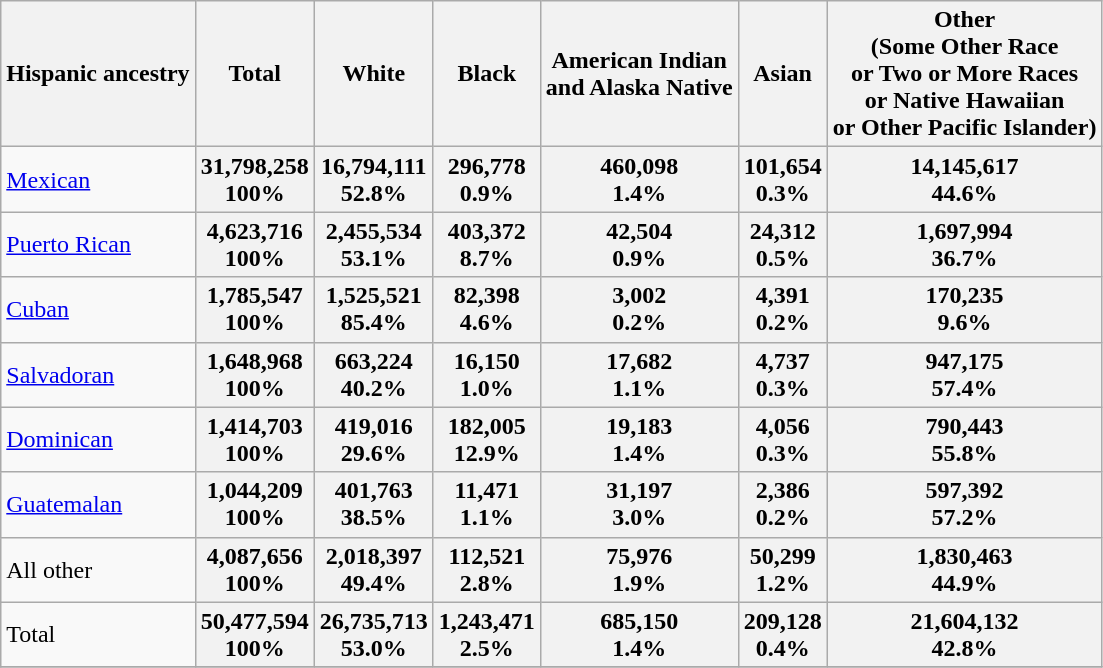<table class="wikitable sortable">
<tr>
<th>Hispanic ancestry</th>
<th>Total</th>
<th>White</th>
<th>Black</th>
<th>American Indian<br> and Alaska Native</th>
<th>Asian</th>
<th>Other<br> (Some Other Race<br> or Two or More Races<br> or Native Hawaiian<br> or Other Pacific Islander)</th>
</tr>
<tr>
<td> <a href='#'>Mexican</a></td>
<th>31,798,258<br>100%</th>
<th>16,794,111<br>52.8%</th>
<th>296,778<br>0.9%</th>
<th>460,098<br>1.4%</th>
<th>101,654<br>0.3%</th>
<th>14,145,617<br>44.6%</th>
</tr>
<tr>
<td> <a href='#'>Puerto Rican</a></td>
<th>4,623,716<br>100%</th>
<th>2,455,534<br>53.1%</th>
<th>403,372<br>8.7%</th>
<th>42,504<br>0.9%</th>
<th>24,312<br>0.5%</th>
<th>1,697,994<br>36.7%</th>
</tr>
<tr>
<td> <a href='#'>Cuban</a></td>
<th>1,785,547<br>100%</th>
<th>1,525,521<br>85.4%</th>
<th>82,398<br>4.6%</th>
<th>3,002<br>0.2%</th>
<th>4,391<br>0.2%</th>
<th>170,235<br>9.6%</th>
</tr>
<tr>
<td> <a href='#'>Salvadoran</a></td>
<th>1,648,968<br>100%</th>
<th>663,224<br>40.2%</th>
<th>16,150<br>1.0%</th>
<th>17,682<br>1.1%</th>
<th>4,737<br>0.3%</th>
<th>947,175<br>57.4%</th>
</tr>
<tr>
<td> <a href='#'>Dominican</a></td>
<th>1,414,703<br>100%</th>
<th>419,016<br>29.6%</th>
<th>182,005<br>12.9%</th>
<th>19,183<br>1.4%</th>
<th>4,056<br>0.3%</th>
<th>790,443<br>55.8%</th>
</tr>
<tr>
<td> <a href='#'>Guatemalan</a></td>
<th>1,044,209<br>100%</th>
<th>401,763<br>38.5%</th>
<th>11,471<br>1.1%</th>
<th>31,197<br>3.0%</th>
<th>2,386<br>0.2%</th>
<th>597,392<br>57.2%</th>
</tr>
<tr>
<td>All other</td>
<th>4,087,656<br>100%</th>
<th>2,018,397<br>49.4%</th>
<th>112,521<br>2.8%</th>
<th>75,976<br>1.9%</th>
<th>50,299<br>1.2%</th>
<th>1,830,463<br>44.9%</th>
</tr>
<tr>
<td>Total</td>
<th>50,477,594<br>100%</th>
<th>26,735,713<br>53.0%</th>
<th>1,243,471<br>2.5%</th>
<th>685,150<br>1.4%</th>
<th>209,128<br>0.4%</th>
<th>21,604,132<br>42.8%</th>
</tr>
<tr>
</tr>
</table>
